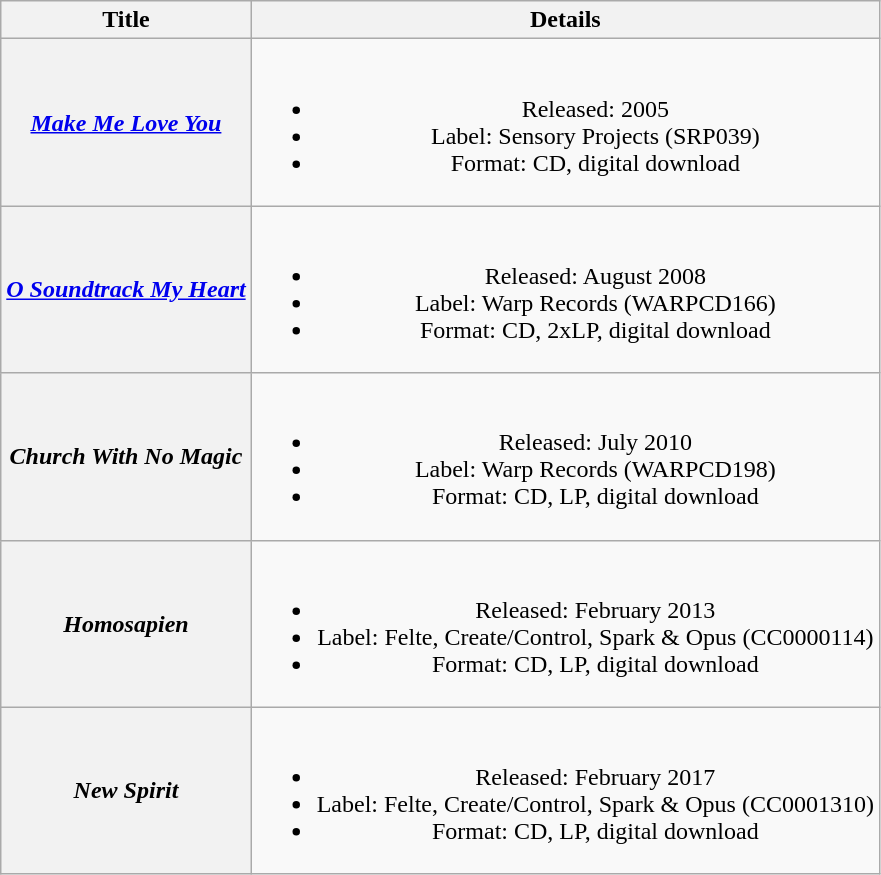<table class="wikitable plainrowheaders" style="text-align:center;" border="1">
<tr>
<th>Title</th>
<th>Details</th>
</tr>
<tr>
<th scope="row"><em><a href='#'>Make Me Love You</a></em></th>
<td><br><ul><li>Released: 2005</li><li>Label: Sensory Projects (SRP039)</li><li>Format: CD, digital download</li></ul></td>
</tr>
<tr>
<th scope="row"><em><a href='#'>O Soundtrack My Heart</a></em></th>
<td><br><ul><li>Released: August 2008</li><li>Label: Warp Records (WARPCD166)</li><li>Format: CD, 2xLP, digital download</li></ul></td>
</tr>
<tr>
<th scope="row"><em>Church With No Magic</em></th>
<td><br><ul><li>Released: July 2010</li><li>Label: Warp Records (WARPCD198)</li><li>Format: CD, LP, digital download</li></ul></td>
</tr>
<tr>
<th scope="row"><em>Homosapien</em></th>
<td><br><ul><li>Released: February 2013</li><li>Label: Felte, Create/Control, Spark & Opus (CC0000114)</li><li>Format: CD, LP, digital download</li></ul></td>
</tr>
<tr>
<th scope="row"><em>New Spirit</em></th>
<td><br><ul><li>Released: February 2017</li><li>Label: Felte, Create/Control, Spark & Opus (CC0001310)</li><li>Format: CD, LP, digital download</li></ul></td>
</tr>
</table>
